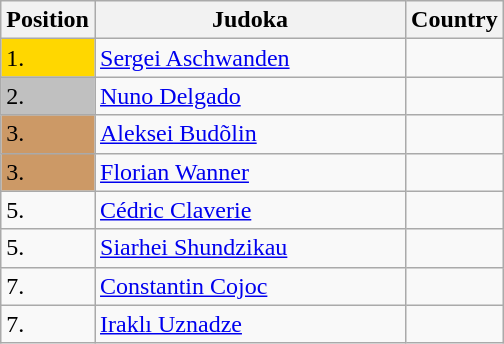<table class=wikitable>
<tr>
<th width=10>Position</th>
<th width=200>Judoka</th>
<th width=10>Country</th>
</tr>
<tr>
<td bgcolor=gold>1.</td>
<td><a href='#'>Sergei Aschwanden</a></td>
<td></td>
</tr>
<tr>
<td bgcolor="silver">2.</td>
<td><a href='#'>Nuno Delgado</a></td>
<td></td>
</tr>
<tr>
<td bgcolor="CC9966">3.</td>
<td><a href='#'>Aleksei Budõlin</a></td>
<td></td>
</tr>
<tr>
<td bgcolor="CC9966">3.</td>
<td><a href='#'>Florian Wanner</a></td>
<td></td>
</tr>
<tr>
<td>5.</td>
<td><a href='#'>Cédric Claverie</a></td>
<td></td>
</tr>
<tr>
<td>5.</td>
<td><a href='#'>Siarhei Shundzikau</a></td>
<td></td>
</tr>
<tr>
<td>7.</td>
<td><a href='#'>Constantin Cojoc</a></td>
<td></td>
</tr>
<tr>
<td>7.</td>
<td><a href='#'>Iraklı Uznadze</a></td>
<td></td>
</tr>
</table>
